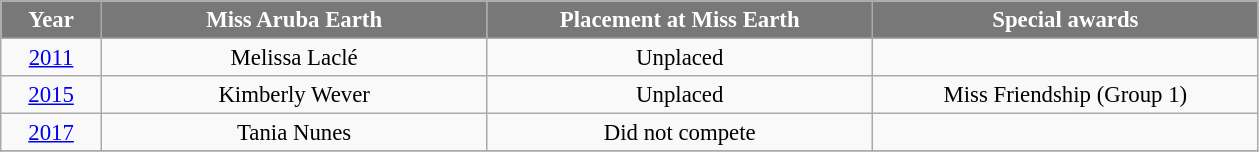<table class="wikitable sortable" style="font-size: 95%; text-align:center">
<tr>
<th width="60" style="background-color:#787878;color:#FFFFFF;">Year</th>
<th width="250" style="background-color:#787878;color:#FFFFFF;">Miss Aruba Earth</th>
<th width="250" style="background-color:#787878;color:#FFFFFF;">Placement at Miss Earth</th>
<th width="250" style="background-color:#787878;color:#FFFFFF;">Special awards</th>
</tr>
<tr>
<td><a href='#'>2011</a></td>
<td>Melissa Laclé</td>
<td>Unplaced</td>
<td></td>
</tr>
<tr>
<td><a href='#'>2015</a></td>
<td>Kimberly Wever</td>
<td>Unplaced</td>
<td> Miss Friendship (Group 1)</td>
</tr>
<tr>
<td><a href='#'>2017</a></td>
<td>Tania Nunes</td>
<td>Did not compete</td>
<td></td>
</tr>
<tr>
</tr>
</table>
